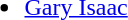<table style="width:100%;">
<tr>
<td style="vertical-align:top; width:20%;"><br><ul><li> <a href='#'>Gary Isaac</a></li></ul></td>
<td style="vertical-align:top; width:20%;"></td>
<td style="vertical-align:top; width:20%;"></td>
</tr>
</table>
